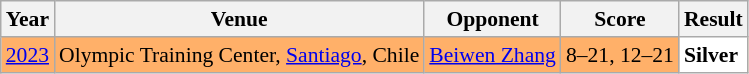<table class="sortable wikitable" style="font-size: 90%;">
<tr>
<th>Year</th>
<th>Venue</th>
<th>Opponent</th>
<th>Score</th>
<th>Result</th>
</tr>
<tr style="background:#FFB069">
<td align="center"><a href='#'>2023</a></td>
<td align="left">Olympic Training Center, <a href='#'>Santiago</a>, Chile</td>
<td align="left"> <a href='#'>Beiwen Zhang</a></td>
<td align="left">8–21, 12–21</td>
<td style="text-align:left; background:white"> <strong>Silver</strong></td>
</tr>
</table>
